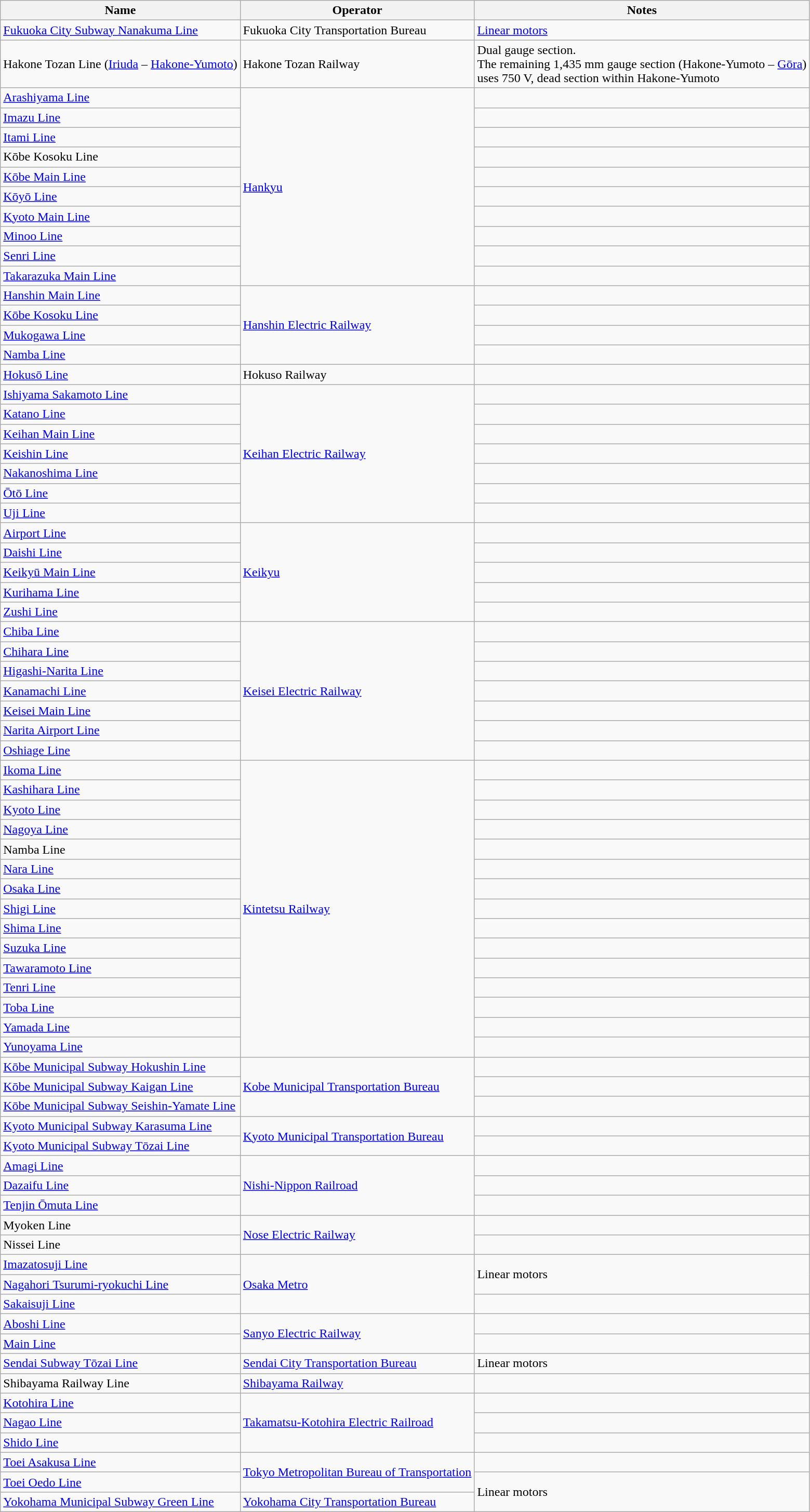<table class="wikitable">
<tr>
<th>Name</th>
<th>Operator</th>
<th>Notes</th>
</tr>
<tr>
<td><a href='#'>Fukuoka City Subway Nanakuma Line</a></td>
<td>Fukuoka City Transportation Bureau</td>
<td><a href='#'>Linear motors</a></td>
</tr>
<tr>
<td>Hakone Tozan Line (<a href='#'>Iriuda</a> – <a href='#'>Hakone-Yumoto</a>)</td>
<td>Hakone Tozan Railway</td>
<td>Dual gauge section.<br>The remaining 1,435 mm gauge section (Hakone-Yumoto – <a href='#'>Gōra</a>)<br>uses 750 V, dead section within Hakone-Yumoto</td>
</tr>
<tr>
<td><a href='#'>Arashiyama Line</a></td>
<td rowspan="10"><a href='#'>Hankyu</a></td>
<td></td>
</tr>
<tr>
<td><a href='#'>Imazu Line</a></td>
<td></td>
</tr>
<tr>
<td><a href='#'>Itami Line</a></td>
<td></td>
</tr>
<tr>
<td>Kōbe Kosoku Line</td>
<td></td>
</tr>
<tr>
<td><a href='#'>Kōbe Main Line</a></td>
<td></td>
</tr>
<tr>
<td><a href='#'>Kōyō Line</a></td>
<td></td>
</tr>
<tr>
<td><a href='#'>Kyoto Main Line</a></td>
<td></td>
</tr>
<tr>
<td><a href='#'>Minoo Line</a></td>
<td></td>
</tr>
<tr>
<td><a href='#'>Senri Line</a></td>
<td></td>
</tr>
<tr>
<td><a href='#'>Takarazuka Main Line</a></td>
<td></td>
</tr>
<tr>
<td><a href='#'>Hanshin Main Line</a></td>
<td rowspan="4"><a href='#'>Hanshin Electric Railway</a></td>
<td></td>
</tr>
<tr>
<td><a href='#'>Kōbe Kosoku Line</a></td>
<td></td>
</tr>
<tr>
<td><a href='#'>Mukogawa Line</a></td>
<td></td>
</tr>
<tr>
<td><a href='#'>Namba Line</a></td>
<td></td>
</tr>
<tr>
<td><a href='#'>Hokusō Line</a></td>
<td>Hokuso Railway</td>
<td></td>
</tr>
<tr>
<td><a href='#'>Ishiyama Sakamoto Line</a></td>
<td rowspan="7"><a href='#'>Keihan Electric Railway</a></td>
<td></td>
</tr>
<tr>
<td><a href='#'>Katano Line</a></td>
<td></td>
</tr>
<tr>
<td><a href='#'>Keihan Main Line</a></td>
<td></td>
</tr>
<tr>
<td><a href='#'>Keishin Line</a></td>
<td></td>
</tr>
<tr>
<td><a href='#'>Nakanoshima Line</a></td>
<td></td>
</tr>
<tr>
<td><a href='#'>Ōtō Line</a></td>
<td></td>
</tr>
<tr>
<td><a href='#'>Uji Line</a></td>
<td></td>
</tr>
<tr>
<td><a href='#'>Airport Line</a></td>
<td rowspan="5"><a href='#'>Keikyu</a></td>
<td></td>
</tr>
<tr>
<td><a href='#'>Daishi Line</a></td>
<td></td>
</tr>
<tr>
<td><a href='#'>Keikyū Main Line</a></td>
<td></td>
</tr>
<tr>
<td><a href='#'>Kurihama Line</a></td>
<td></td>
</tr>
<tr>
<td><a href='#'>Zushi Line</a></td>
<td></td>
</tr>
<tr>
<td><a href='#'>Chiba Line</a></td>
<td rowspan="7"><a href='#'>Keisei Electric Railway</a></td>
<td></td>
</tr>
<tr>
<td><a href='#'>Chihara Line</a></td>
<td></td>
</tr>
<tr>
<td><a href='#'>Higashi-Narita Line</a></td>
<td></td>
</tr>
<tr>
<td><a href='#'>Kanamachi Line</a></td>
<td></td>
</tr>
<tr>
<td><a href='#'>Keisei Main Line</a></td>
<td></td>
</tr>
<tr>
<td><a href='#'>Narita Airport Line</a></td>
<td></td>
</tr>
<tr>
<td><a href='#'>Oshiage Line</a></td>
<td></td>
</tr>
<tr>
<td><a href='#'>Ikoma Line</a></td>
<td rowspan="15"><a href='#'>Kintetsu Railway</a></td>
<td></td>
</tr>
<tr>
<td><a href='#'>Kashihara Line</a></td>
<td></td>
</tr>
<tr>
<td><a href='#'>Kyoto Line</a></td>
<td></td>
</tr>
<tr>
<td><a href='#'>Nagoya Line</a></td>
<td></td>
</tr>
<tr>
<td>Namba Line</td>
<td></td>
</tr>
<tr>
<td><a href='#'>Nara Line</a></td>
<td></td>
</tr>
<tr>
<td><a href='#'>Osaka Line</a></td>
<td></td>
</tr>
<tr>
<td><a href='#'>Shigi Line</a></td>
<td></td>
</tr>
<tr>
<td><a href='#'>Shima Line</a></td>
<td></td>
</tr>
<tr>
<td><a href='#'>Suzuka Line</a></td>
<td></td>
</tr>
<tr>
<td><a href='#'>Tawaramoto Line</a></td>
<td></td>
</tr>
<tr>
<td><a href='#'>Tenri Line</a></td>
<td></td>
</tr>
<tr>
<td><a href='#'>Toba Line</a></td>
<td></td>
</tr>
<tr>
<td><a href='#'>Yamada Line</a></td>
<td></td>
</tr>
<tr>
<td><a href='#'>Yunoyama Line</a></td>
<td></td>
</tr>
<tr>
<td><a href='#'>Kōbe Municipal Subway Hokushin Line</a></td>
<td rowspan="3"><a href='#'>Kobe Municipal Transportation Bureau</a></td>
<td></td>
</tr>
<tr>
<td><a href='#'>Kōbe Municipal Subway Kaigan Line</a></td>
<td></td>
</tr>
<tr>
<td><a href='#'>Kōbe Municipal Subway Seishin-Yamate Line</a></td>
<td></td>
</tr>
<tr>
<td><a href='#'>Kyoto Municipal Subway Karasuma Line</a></td>
<td rowspan="2"><a href='#'>Kyoto Municipal Transportation Bureau</a></td>
<td></td>
</tr>
<tr>
<td><a href='#'>Kyoto Municipal Subway Tōzai Line</a></td>
<td></td>
</tr>
<tr>
<td><a href='#'>Amagi Line</a></td>
<td rowspan="3"><a href='#'>Nishi-Nippon Railroad</a></td>
<td></td>
</tr>
<tr>
<td><a href='#'>Dazaifu Line</a></td>
<td></td>
</tr>
<tr>
<td><a href='#'>Tenjin Ōmuta Line</a></td>
<td></td>
</tr>
<tr>
<td>Myoken Line</td>
<td rowspan="2"><a href='#'>Nose Electric Railway</a></td>
<td></td>
</tr>
<tr>
<td>Nissei Line</td>
<td></td>
</tr>
<tr>
<td><a href='#'>Imazatosuji Line</a></td>
<td rowspan="3"><a href='#'>Osaka Metro</a></td>
<td rowspan="2">Linear motors</td>
</tr>
<tr>
<td><a href='#'>Nagahori Tsurumi-ryokuchi Line</a></td>
</tr>
<tr>
<td><a href='#'>Sakaisuji Line</a></td>
<td></td>
</tr>
<tr>
<td><a href='#'>Aboshi Line</a></td>
<td rowspan="2"><a href='#'>Sanyo Electric Railway</a></td>
<td></td>
</tr>
<tr>
<td><a href='#'>Main Line</a></td>
<td></td>
</tr>
<tr>
<td><a href='#'>Sendai Subway Tōzai Line</a></td>
<td><a href='#'>Sendai City Transportation Bureau</a></td>
<td>Linear motors</td>
</tr>
<tr>
<td>Shibayama Railway Line</td>
<td><a href='#'>Shibayama Railway</a></td>
<td></td>
</tr>
<tr>
<td><a href='#'>Kotohira Line</a></td>
<td rowspan="3"><a href='#'>Takamatsu-Kotohira Electric Railroad</a></td>
<td></td>
</tr>
<tr>
<td><a href='#'>Nagao Line</a></td>
<td></td>
</tr>
<tr>
<td><a href='#'>Shido Line</a></td>
<td></td>
</tr>
<tr>
<td><a href='#'>Toei Asakusa Line</a></td>
<td rowspan="2"><a href='#'>Tokyo Metropolitan Bureau of Transportation</a></td>
<td></td>
</tr>
<tr>
<td><a href='#'>Toei Oedo Line</a></td>
<td rowspan="2">Linear motors</td>
</tr>
<tr>
<td><a href='#'>Yokohama Municipal Subway Green Line</a></td>
<td><a href='#'>Yokohama City Transportation Bureau</a></td>
</tr>
</table>
